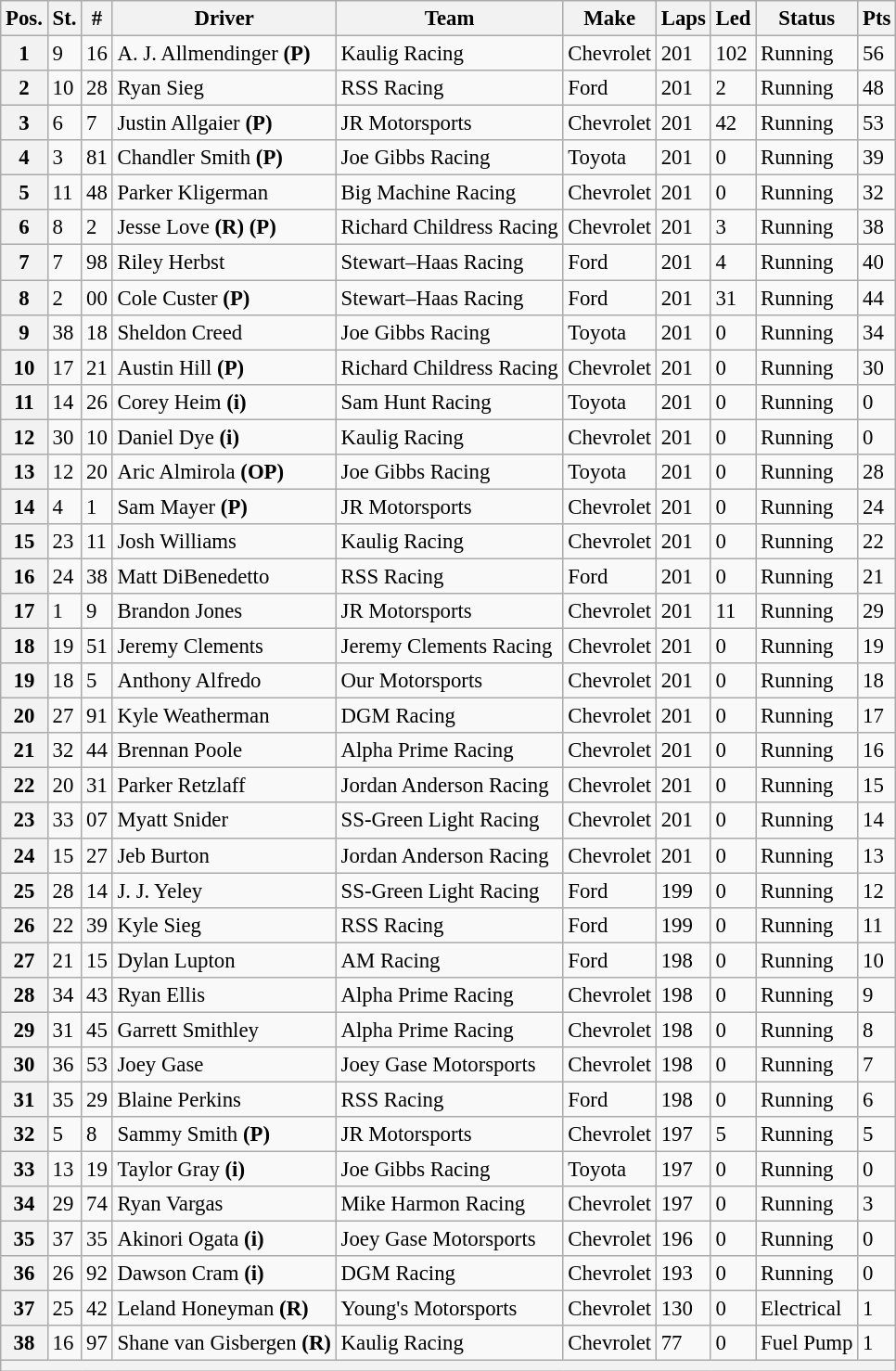<table class="wikitable" style="font-size:95%">
<tr>
<th>Pos.</th>
<th>St.</th>
<th>#</th>
<th>Driver</th>
<th>Team</th>
<th>Make</th>
<th>Laps</th>
<th>Led</th>
<th>Status</th>
<th>Pts</th>
</tr>
<tr>
<th>1</th>
<td>9</td>
<td>16</td>
<td>A. J. Allmendinger <strong>(P)</strong></td>
<td>Kaulig Racing</td>
<td>Chevrolet</td>
<td>201</td>
<td>102</td>
<td>Running</td>
<td>56</td>
</tr>
<tr>
<th>2</th>
<td>10</td>
<td>28</td>
<td>Ryan Sieg</td>
<td>RSS Racing</td>
<td>Ford</td>
<td>201</td>
<td>2</td>
<td>Running</td>
<td>48</td>
</tr>
<tr>
<th>3</th>
<td>6</td>
<td>7</td>
<td>Justin Allgaier <strong>(P)</strong></td>
<td>JR Motorsports</td>
<td>Chevrolet</td>
<td>201</td>
<td>42</td>
<td>Running</td>
<td>53</td>
</tr>
<tr>
<th>4</th>
<td>3</td>
<td>81</td>
<td>Chandler Smith <strong>(P)</strong></td>
<td>Joe Gibbs Racing</td>
<td>Toyota</td>
<td>201</td>
<td>0</td>
<td>Running</td>
<td>39</td>
</tr>
<tr>
<th>5</th>
<td>11</td>
<td>48</td>
<td>Parker Kligerman</td>
<td>Big Machine Racing</td>
<td>Chevrolet</td>
<td>201</td>
<td>0</td>
<td>Running</td>
<td>32</td>
</tr>
<tr>
<th>6</th>
<td>8</td>
<td>2</td>
<td>Jesse Love <strong>(R) (P)</strong></td>
<td>Richard Childress Racing</td>
<td>Chevrolet</td>
<td>201</td>
<td>3</td>
<td>Running</td>
<td>38</td>
</tr>
<tr>
<th>7</th>
<td>7</td>
<td>98</td>
<td>Riley Herbst</td>
<td>Stewart–Haas Racing</td>
<td>Ford</td>
<td>201</td>
<td>4</td>
<td>Running</td>
<td>40</td>
</tr>
<tr>
<th>8</th>
<td>2</td>
<td>00</td>
<td>Cole Custer <strong>(P)</strong></td>
<td>Stewart–Haas Racing</td>
<td>Ford</td>
<td>201</td>
<td>31</td>
<td>Running</td>
<td>44</td>
</tr>
<tr>
<th>9</th>
<td>38</td>
<td>18</td>
<td>Sheldon Creed</td>
<td>Joe Gibbs Racing</td>
<td>Toyota</td>
<td>201</td>
<td>0</td>
<td>Running</td>
<td>34</td>
</tr>
<tr>
<th>10</th>
<td>17</td>
<td>21</td>
<td>Austin Hill <strong>(P)</strong></td>
<td>Richard Childress Racing</td>
<td>Chevrolet</td>
<td>201</td>
<td>0</td>
<td>Running</td>
<td>30</td>
</tr>
<tr>
<th>11</th>
<td>14</td>
<td>26</td>
<td>Corey Heim <strong>(i)</strong></td>
<td>Sam Hunt Racing</td>
<td>Toyota</td>
<td>201</td>
<td>0</td>
<td>Running</td>
<td>0</td>
</tr>
<tr>
<th>12</th>
<td>30</td>
<td>10</td>
<td>Daniel Dye <strong>(i)</strong></td>
<td>Kaulig Racing</td>
<td>Chevrolet</td>
<td>201</td>
<td>0</td>
<td>Running</td>
<td>0</td>
</tr>
<tr>
<th>13</th>
<td>12</td>
<td>20</td>
<td>Aric Almirola <strong>(OP)</strong></td>
<td>Joe Gibbs Racing</td>
<td>Toyota</td>
<td>201</td>
<td>0</td>
<td>Running</td>
<td>28</td>
</tr>
<tr>
<th>14</th>
<td>4</td>
<td>1</td>
<td>Sam Mayer <strong>(P)</strong></td>
<td>JR Motorsports</td>
<td>Chevrolet</td>
<td>201</td>
<td>0</td>
<td>Running</td>
<td>24</td>
</tr>
<tr>
<th>15</th>
<td>23</td>
<td>11</td>
<td>Josh Williams</td>
<td>Kaulig Racing</td>
<td>Chevrolet</td>
<td>201</td>
<td>0</td>
<td>Running</td>
<td>22</td>
</tr>
<tr>
<th>16</th>
<td>24</td>
<td>38</td>
<td>Matt DiBenedetto</td>
<td>RSS Racing</td>
<td>Ford</td>
<td>201</td>
<td>0</td>
<td>Running</td>
<td>21</td>
</tr>
<tr>
<th>17</th>
<td>1</td>
<td>9</td>
<td>Brandon Jones</td>
<td>JR Motorsports</td>
<td>Chevrolet</td>
<td>201</td>
<td>11</td>
<td>Running</td>
<td>29</td>
</tr>
<tr>
<th>18</th>
<td>19</td>
<td>51</td>
<td>Jeremy Clements</td>
<td>Jeremy Clements Racing</td>
<td>Chevrolet</td>
<td>201</td>
<td>0</td>
<td>Running</td>
<td>19</td>
</tr>
<tr>
<th>19</th>
<td>18</td>
<td>5</td>
<td>Anthony Alfredo</td>
<td>Our Motorsports</td>
<td>Chevrolet</td>
<td>201</td>
<td>0</td>
<td>Running</td>
<td>18</td>
</tr>
<tr>
<th>20</th>
<td>27</td>
<td>91</td>
<td>Kyle Weatherman</td>
<td>DGM Racing</td>
<td>Chevrolet</td>
<td>201</td>
<td>0</td>
<td>Running</td>
<td>17</td>
</tr>
<tr>
<th>21</th>
<td>32</td>
<td>44</td>
<td>Brennan Poole</td>
<td>Alpha Prime Racing</td>
<td>Chevrolet</td>
<td>201</td>
<td>0</td>
<td>Running</td>
<td>16</td>
</tr>
<tr>
<th>22</th>
<td>20</td>
<td>31</td>
<td>Parker Retzlaff</td>
<td>Jordan Anderson Racing</td>
<td>Chevrolet</td>
<td>201</td>
<td>0</td>
<td>Running</td>
<td>15</td>
</tr>
<tr>
<th>23</th>
<td>33</td>
<td>07</td>
<td>Myatt Snider</td>
<td>SS-Green Light Racing</td>
<td>Chevrolet</td>
<td>201</td>
<td>0</td>
<td>Running</td>
<td>14</td>
</tr>
<tr>
<th>24</th>
<td>15</td>
<td>27</td>
<td>Jeb Burton</td>
<td>Jordan Anderson Racing</td>
<td>Chevrolet</td>
<td>201</td>
<td>0</td>
<td>Running</td>
<td>13</td>
</tr>
<tr>
<th>25</th>
<td>28</td>
<td>14</td>
<td>J. J. Yeley</td>
<td>SS-Green Light Racing</td>
<td>Ford</td>
<td>199</td>
<td>0</td>
<td>Running</td>
<td>12</td>
</tr>
<tr>
<th>26</th>
<td>22</td>
<td>39</td>
<td>Kyle Sieg</td>
<td>RSS Racing</td>
<td>Ford</td>
<td>199</td>
<td>0</td>
<td>Running</td>
<td>11</td>
</tr>
<tr>
<th>27</th>
<td>21</td>
<td>15</td>
<td>Dylan Lupton</td>
<td>AM Racing</td>
<td>Ford</td>
<td>198</td>
<td>0</td>
<td>Running</td>
<td>10</td>
</tr>
<tr>
<th>28</th>
<td>34</td>
<td>43</td>
<td>Ryan Ellis</td>
<td>Alpha Prime Racing</td>
<td>Chevrolet</td>
<td>198</td>
<td>0</td>
<td>Running</td>
<td>9</td>
</tr>
<tr>
<th>29</th>
<td>31</td>
<td>45</td>
<td>Garrett Smithley</td>
<td>Alpha Prime Racing</td>
<td>Chevrolet</td>
<td>198</td>
<td>0</td>
<td>Running</td>
<td>8</td>
</tr>
<tr>
<th>30</th>
<td>36</td>
<td>53</td>
<td>Joey Gase</td>
<td>Joey Gase Motorsports</td>
<td>Chevrolet</td>
<td>198</td>
<td>0</td>
<td>Running</td>
<td>7</td>
</tr>
<tr>
<th>31</th>
<td>35</td>
<td>29</td>
<td>Blaine Perkins</td>
<td>RSS Racing</td>
<td>Ford</td>
<td>198</td>
<td>0</td>
<td>Running</td>
<td>6</td>
</tr>
<tr>
<th>32</th>
<td>5</td>
<td>8</td>
<td>Sammy Smith <strong>(P)</strong></td>
<td>JR Motorsports</td>
<td>Chevrolet</td>
<td>197</td>
<td>5</td>
<td>Running</td>
<td>5</td>
</tr>
<tr>
<th>33</th>
<td>13</td>
<td>19</td>
<td>Taylor Gray <strong>(i)</strong></td>
<td>Joe Gibbs Racing</td>
<td>Toyota</td>
<td>197</td>
<td>0</td>
<td>Running</td>
<td>0</td>
</tr>
<tr>
<th>34</th>
<td>29</td>
<td>74</td>
<td>Ryan Vargas</td>
<td>Mike Harmon Racing</td>
<td>Chevrolet</td>
<td>197</td>
<td>0</td>
<td>Running</td>
<td>3</td>
</tr>
<tr>
<th>35</th>
<td>37</td>
<td>35</td>
<td>Akinori Ogata <strong>(i)</strong></td>
<td>Joey Gase Motorsports</td>
<td>Chevrolet</td>
<td>196</td>
<td>0</td>
<td>Running</td>
<td>0</td>
</tr>
<tr>
<th>36</th>
<td>26</td>
<td>92</td>
<td>Dawson Cram <strong>(i)</strong></td>
<td>DGM Racing</td>
<td>Chevrolet</td>
<td>193</td>
<td>0</td>
<td>Running</td>
<td>0</td>
</tr>
<tr>
<th>37</th>
<td>25</td>
<td>42</td>
<td>Leland Honeyman <strong>(R)</strong></td>
<td>Young's Motorsports</td>
<td>Chevrolet</td>
<td>130</td>
<td>0</td>
<td>Electrical</td>
<td>1</td>
</tr>
<tr>
<th>38</th>
<td>16</td>
<td>97</td>
<td>Shane van Gisbergen <strong>(R)</strong></td>
<td>Kaulig Racing</td>
<td>Chevrolet</td>
<td>77</td>
<td>0</td>
<td>Fuel Pump</td>
<td>1</td>
</tr>
<tr>
<th colspan="10"></th>
</tr>
</table>
